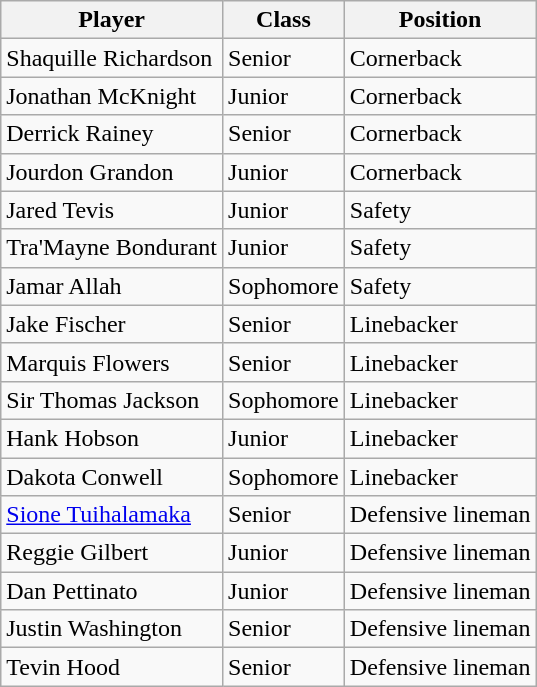<table class="wikitable" border="1">
<tr ;>
<th>Player</th>
<th>Class</th>
<th>Position</th>
</tr>
<tr>
<td>Shaquille Richardson</td>
<td>Senior</td>
<td>Cornerback</td>
</tr>
<tr>
<td>Jonathan McKnight</td>
<td>Junior</td>
<td>Cornerback</td>
</tr>
<tr>
<td>Derrick Rainey</td>
<td>Senior</td>
<td>Cornerback</td>
</tr>
<tr>
<td>Jourdon Grandon</td>
<td>Junior</td>
<td>Cornerback</td>
</tr>
<tr>
<td>Jared Tevis</td>
<td>Junior</td>
<td>Safety</td>
</tr>
<tr>
<td>Tra'Mayne Bondurant</td>
<td>Junior</td>
<td>Safety</td>
</tr>
<tr>
<td>Jamar Allah</td>
<td>Sophomore</td>
<td>Safety</td>
</tr>
<tr>
<td>Jake Fischer</td>
<td>Senior</td>
<td>Linebacker</td>
</tr>
<tr>
<td>Marquis Flowers</td>
<td>Senior</td>
<td>Linebacker</td>
</tr>
<tr>
<td>Sir Thomas Jackson</td>
<td>Sophomore</td>
<td>Linebacker</td>
</tr>
<tr>
<td>Hank Hobson</td>
<td>Junior</td>
<td>Linebacker</td>
</tr>
<tr>
<td>Dakota Conwell</td>
<td>Sophomore</td>
<td>Linebacker</td>
</tr>
<tr>
<td><a href='#'>Sione Tuihalamaka</a></td>
<td>Senior</td>
<td>Defensive lineman</td>
</tr>
<tr>
<td>Reggie Gilbert</td>
<td>Junior</td>
<td>Defensive lineman</td>
</tr>
<tr>
<td>Dan Pettinato</td>
<td>Junior</td>
<td>Defensive lineman</td>
</tr>
<tr>
<td>Justin Washington</td>
<td>Senior</td>
<td>Defensive lineman</td>
</tr>
<tr>
<td>Tevin Hood</td>
<td>Senior</td>
<td>Defensive lineman</td>
</tr>
</table>
